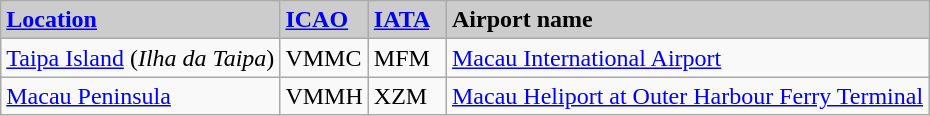<table class="wikitable">
<tr valign=top style="font-weight:bold; background-color: #CCCCCC">
<td><a href='#'>Location</a>  </td>
<td><a href='#'>ICAO</a>  </td>
<td><a href='#'>IATA</a>  </td>
<td>Airport name</td>
</tr>
<tr valign=top>
<td><a href='#'>Taipa Island</a> (<em>Ilha da Taipa</em>)</td>
<td>VMMC</td>
<td>MFM</td>
<td><a href='#'>Macau International Airport</a></td>
</tr>
<tr valign=top>
<td><a href='#'>Macau Peninsula</a></td>
<td>VMMH</td>
<td>XZM</td>
<td><a href='#'>Macau Heliport at Outer Harbour Ferry Terminal</a></td>
</tr>
</table>
